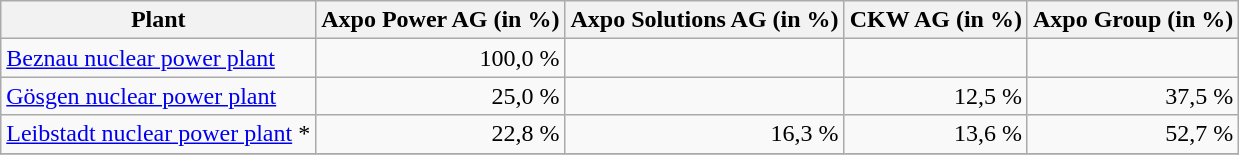<table class="wikitable">
<tr>
<th>Plant</th>
<th>Axpo Power AG (in %)</th>
<th>Axpo Solutions AG (in %)</th>
<th>CKW AG (in %)</th>
<th>Axpo Group (in %)</th>
</tr>
<tr>
<td><a href='#'>Beznau nuclear power plant</a></td>
<td align="right">100,0 %</td>
<td align="right"></td>
<td align="right"></td>
<td align="right"></td>
</tr>
<tr>
<td><a href='#'>Gösgen nuclear power plant</a></td>
<td align="right">25,0 %</td>
<td align="right"></td>
<td align="right">12,5 %</td>
<td align="right">37,5 %</td>
</tr>
<tr>
<td><a href='#'>Leibstadt nuclear power plant</a> *</td>
<td align="right">22,8 %</td>
<td align="right">16,3 %</td>
<td align="right">13,6 %</td>
<td align="right">52,7 %</td>
</tr>
<tr>
</tr>
</table>
